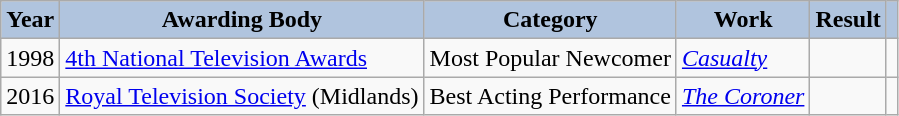<table class="wikitable">
<tr style="text-align:center;">
<th style="background:#B0C4DE;">Year</th>
<th style="background:#B0C4DE;">Awarding Body</th>
<th style="background:#B0C4DE;">Category</th>
<th style="background:#B0C4DE;">Work</th>
<th style="background:#B0C4DE;">Result</th>
<th style="background:#B0C4DE;"></th>
</tr>
<tr>
<td>1998</td>
<td><a href='#'>4th National Television Awards</a></td>
<td>Most Popular Newcomer</td>
<td><em><a href='#'>Casualty</a></em></td>
<td></td>
<td></td>
</tr>
<tr>
<td>2016</td>
<td><a href='#'>Royal Television Society</a> (Midlands)</td>
<td>Best Acting Performance</td>
<td><em><a href='#'>The Coroner</a></em></td>
<td></td>
<td></td>
</tr>
</table>
